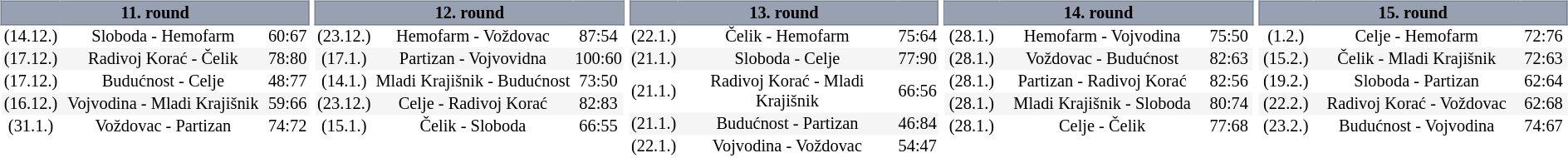<table width=100%>
<tr>
<td width=20% valign="top"><br><table border=0 cellspacing=0 cellpadding=1em style="font-size: 85%; border-collapse: collapse;" width=100%>
<tr>
<td colspan=5 bgcolor=#98A1B2 style="border:1px solid #7A8392;text-align:center;"><span><strong>11. round</strong></span></td>
</tr>
<tr align=center bgcolor=#FFFFFF>
<td>(14.12.)</td>
<td>Sloboda - Hemofarm</td>
<td>60:67</td>
</tr>
<tr align=center bgcolor=#f5f5f5>
<td>(17.12.)</td>
<td>Radivoj Korać - Čelik</td>
<td>78:80</td>
</tr>
<tr align=center bgcolor=#FFFFFF>
<td>(17.12.)</td>
<td>Budućnost - Celje</td>
<td>48:77</td>
</tr>
<tr align=center bgcolor=#f5f5f5>
<td>(16.12.)</td>
<td>Vojvodina - Mladi Krajišnik</td>
<td>59:66</td>
</tr>
<tr align=center bgcolor=#FFFFFF>
<td>(31.1.)</td>
<td>Voždovac - Partizan</td>
<td>74:72</td>
</tr>
</table>
</td>
<td width=20% valign="top"><br><table border=0 cellspacing=0 cellpadding=1em style="font-size: 85%; border-collapse: collapse;" width=100%>
<tr>
<td colspan=5 bgcolor=#98A1B2 style="border:1px solid #7A8392;text-align:center;"><span><strong>12. round</strong></span></td>
</tr>
<tr align=center bgcolor=#FFFFFF>
<td>(23.12.)</td>
<td>Hemofarm - Voždovac</td>
<td>87:54</td>
</tr>
<tr align=center bgcolor=#f5f5f5>
<td>(17.1.)</td>
<td>Partizan - Vojvovidna</td>
<td>100:60</td>
</tr>
<tr align=center bgcolor=#FFFFFF>
<td>(14.1.)</td>
<td>Mladi Krajišnik - Budućnost</td>
<td>73:50</td>
</tr>
<tr align=center bgcolor=#f5f5f5>
<td>(23.12.)</td>
<td>Celje - Radivoj Korać</td>
<td>82:83</td>
</tr>
<tr align=center bgcolor=#FFFFFF>
<td>(15.1.)</td>
<td>Čelik - Sloboda</td>
<td>66:55</td>
</tr>
</table>
</td>
<td width=20% valign="top"><br><table border=0 cellspacing=0 cellpadding=1em style="font-size: 85%; border-collapse: collapse;" width=100%>
<tr>
<td colspan=5 bgcolor=#98A1B2 style="border:1px solid #7A8392;text-align:center;"><span><strong>13. round</strong></span></td>
</tr>
<tr align=center bgcolor=#FFFFFF>
<td>(22.1.)</td>
<td>Čelik - Hemofarm</td>
<td>75:64</td>
</tr>
<tr align=center bgcolor=#f5f5f5>
<td>(21.1.)</td>
<td>Sloboda - Celje</td>
<td>77:90</td>
</tr>
<tr align=center bgcolor=#FFFFFF>
<td>(21.1.)</td>
<td>Radivoj Korać - Mladi Krajišnik</td>
<td>66:56</td>
</tr>
<tr align=center bgcolor=#f5f5f5>
<td>(21.1.)</td>
<td>Budućnost - Partizan</td>
<td>46:84</td>
</tr>
<tr align=center bgcolor=#FFFFFF>
<td>(22.1.)</td>
<td>Vojvodina - Voždovac</td>
<td>54:47</td>
</tr>
</table>
</td>
<td width=20% valign="top"><br><table border=0 cellspacing=0 cellpadding=1em style="font-size: 85%; border-collapse: collapse;" width=100%>
<tr>
<td colspan=5 bgcolor=#98A1B2 style="border:1px solid #7A8392;text-align:center;"><span><strong>14. round</strong></span></td>
</tr>
<tr align=center bgcolor=#FFFFFF>
<td>(28.1.)</td>
<td>Hemofarm - Vojvodina</td>
<td>75:50</td>
</tr>
<tr align=center bgcolor=#f5f5f5>
<td>(28.1.)</td>
<td>Voždovac - Budućnost</td>
<td>82:63</td>
</tr>
<tr align=center bgcolor=#FFFFFF>
<td>(28.1.)</td>
<td>Partizan - Radivoj Korać</td>
<td>82:56</td>
</tr>
<tr align=center bgcolor=#f5f5f5>
<td>(28.1.)</td>
<td>Mladi Krajišnik - Sloboda</td>
<td>80:74</td>
</tr>
<tr align=center bgcolor=#FFFFFF>
<td>(28.1.)</td>
<td>Celje - Čelik</td>
<td>77:68</td>
</tr>
</table>
</td>
<td width=20% valign="top"><br><table border=0 cellspacing=0 cellpadding=1em style="font-size: 85%; border-collapse: collapse;" width=100%>
<tr>
<td colspan=5 bgcolor=#98A1B2 style="border:1px solid #7A8392;text-align:center;"><span><strong>15. round</strong></span></td>
</tr>
<tr align=center bgcolor=#FFFFFF>
<td>(1.2.)</td>
<td>Celje - Hemofarm</td>
<td>72:76</td>
</tr>
<tr align=center bgcolor=#f5f5f5>
<td>(15.2.)</td>
<td>Čelik - Mladi Krajišnik</td>
<td>72:63</td>
</tr>
<tr align=center bgcolor=#FFFFFF>
<td>(19.2.)</td>
<td>Sloboda - Partizan</td>
<td>62:64</td>
</tr>
<tr align=center bgcolor=#f5f5f5>
<td>(22.2.)</td>
<td>Radivoj Korać - Voždovac</td>
<td>62:68</td>
</tr>
<tr align=center bgcolor=#FFFFFF>
<td>(23.2.)</td>
<td>Budućnost - Vojvodina</td>
<td>74:67</td>
</tr>
</table>
</td>
</tr>
</table>
